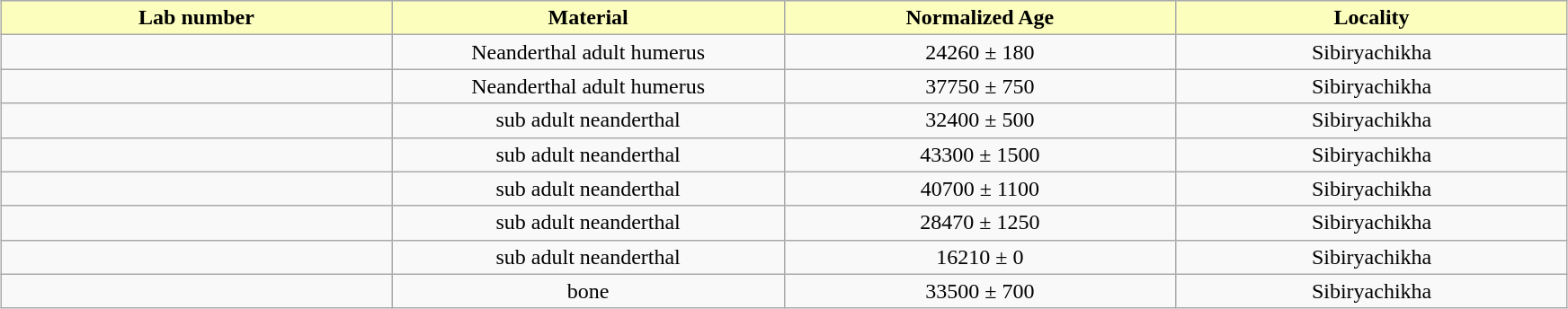<table class="wikitable" style="text-align:center; margin: auto; width:92%">
<tr>
<th scope="row" style="width: 23%; font-size:100%; background:#fcfebe; color:#000000;">Lab number</th>
<th scope="row" style="width: 23%; font-size:100%; background:#fcfebe; color:#000000;">Material</th>
<th scope="row" style="width: 23%; font-size:100%; background:#fcfebe; color:#000000;">Normalized Age</th>
<th scope="row" style="width: 23%; font-size:100%; background:#fcfebe; color:#000000;">Locality</th>
</tr>
<tr>
<td></td>
<td>Neanderthal adult humerus</td>
<td>24260 ± 180</td>
<td>Sibiryachikha</td>
</tr>
<tr>
<td></td>
<td>Neanderthal adult humerus</td>
<td>37750 ± 750</td>
<td>Sibiryachikha</td>
</tr>
<tr>
<td></td>
<td>sub adult neanderthal</td>
<td>32400 ± 500</td>
<td>Sibiryachikha</td>
</tr>
<tr>
<td></td>
<td>sub adult neanderthal</td>
<td>43300 ± 1500</td>
<td>Sibiryachikha</td>
</tr>
<tr>
<td></td>
<td>sub adult neanderthal</td>
<td>40700 ± 1100</td>
<td>Sibiryachikha</td>
</tr>
<tr>
<td></td>
<td>sub adult neanderthal</td>
<td>28470 ± 1250</td>
<td>Sibiryachikha</td>
</tr>
<tr>
<td></td>
<td>sub adult neanderthal</td>
<td>16210 ± 0</td>
<td>Sibiryachikha</td>
</tr>
<tr>
<td></td>
<td>bone</td>
<td>33500 ± 700</td>
<td>Sibiryachikha</td>
</tr>
</table>
